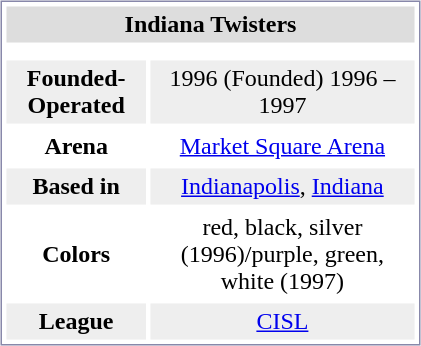<table style="margin:5px; border:1px solid #8888AA;" align=right cellpadding=3 cellspacing=3 width=280>
<tr align="center" bgcolor="#dddddd">
<td colspan=2><strong>Indiana Twisters</strong></td>
</tr>
<tr align="center">
<td colspan=2></td>
</tr>
<tr align="center" bgcolor="#eeeeee">
<td><strong> Founded-Operated</strong></td>
<td>1996 (Founded)  1996 – 1997</td>
</tr>
<tr align="center">
<td><strong>Arena</strong></td>
<td><a href='#'>Market Square Arena</a></td>
</tr>
<tr align="center" bgcolor="#eeeeee">
<td><strong>Based in</strong></td>
<td><a href='#'>Indianapolis</a>, <a href='#'>Indiana</a></td>
</tr>
<tr align="center">
<td><strong>Colors</strong></td>
<td>red, black, silver (1996)/purple, green, white (1997)</td>
</tr>
<tr align="center" bgcolor="#eeeeee">
<td><strong>League</strong></td>
<td><a href='#'>CISL</a></td>
</tr>
</table>
